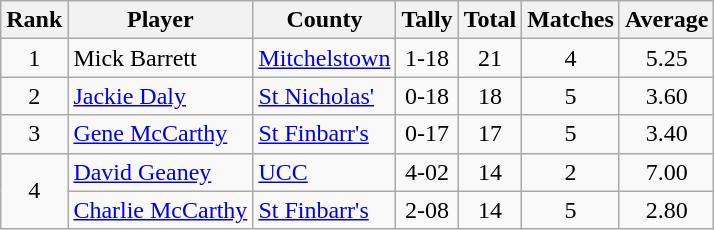<table class="wikitable">
<tr>
<th>Rank</th>
<th>Player</th>
<th>County</th>
<th>Tally</th>
<th>Total</th>
<th>Matches</th>
<th>Average</th>
</tr>
<tr>
<td rowspan=1 align=center>1</td>
<td>Mick Barrett</td>
<td><a href='#'>Mitchelstown</a></td>
<td align=center>1-18</td>
<td align=center>21</td>
<td align=center>4</td>
<td align=center>5.25</td>
</tr>
<tr>
<td rowspan=1 align=center>2</td>
<td><a href='#'>Jackie Daly</a></td>
<td><a href='#'>St Nicholas'</a></td>
<td align=center>0-18</td>
<td align=center>18</td>
<td align=center>5</td>
<td align=center>3.60</td>
</tr>
<tr>
<td rowspan=1 align=center>3</td>
<td><a href='#'>Gene McCarthy</a></td>
<td><a href='#'>St Finbarr's</a></td>
<td align=center>0-17</td>
<td align=center>17</td>
<td align=center>5</td>
<td align=center>3.40</td>
</tr>
<tr>
<td rowspan=2 align=center>4</td>
<td><a href='#'>David Geaney</a></td>
<td><a href='#'>UCC</a></td>
<td align=center>4-02</td>
<td align=center>14</td>
<td align=center>2</td>
<td align=center>7.00</td>
</tr>
<tr>
<td><a href='#'>Charlie McCarthy</a></td>
<td><a href='#'>St Finbarr's</a></td>
<td align=center>2-08</td>
<td align=center>14</td>
<td align=center>5</td>
<td align=center>2.80</td>
</tr>
</table>
